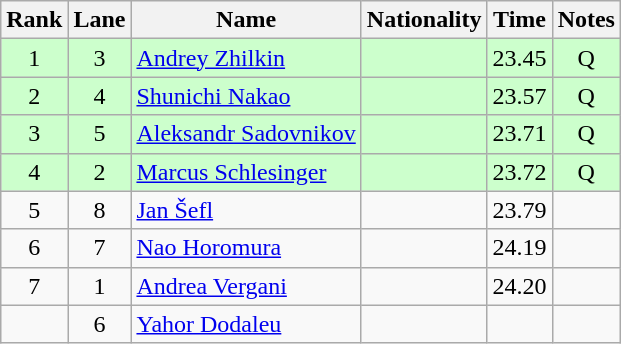<table class="wikitable sortable" style="text-align:center">
<tr>
<th>Rank</th>
<th>Lane</th>
<th>Name</th>
<th>Nationality</th>
<th>Time</th>
<th>Notes</th>
</tr>
<tr bgcolor=ccffcc>
<td>1</td>
<td>3</td>
<td align="left"><a href='#'>Andrey Zhilkin</a></td>
<td align="left"></td>
<td>23.45</td>
<td>Q</td>
</tr>
<tr bgcolor=ccffcc>
<td>2</td>
<td>4</td>
<td align="left"><a href='#'>Shunichi Nakao</a></td>
<td align="left"></td>
<td>23.57</td>
<td>Q</td>
</tr>
<tr bgcolor=ccffcc>
<td>3</td>
<td>5</td>
<td align="left"><a href='#'>Aleksandr Sadovnikov</a></td>
<td align="left"></td>
<td>23.71</td>
<td>Q</td>
</tr>
<tr bgcolor=ccffcc>
<td>4</td>
<td>2</td>
<td align="left"><a href='#'>Marcus Schlesinger</a></td>
<td align="left"></td>
<td>23.72</td>
<td>Q</td>
</tr>
<tr>
<td>5</td>
<td>8</td>
<td align="left"><a href='#'>Jan Šefl</a></td>
<td align="left"></td>
<td>23.79</td>
<td></td>
</tr>
<tr>
<td>6</td>
<td>7</td>
<td align="left"><a href='#'>Nao Horomura</a></td>
<td align="left"></td>
<td>24.19</td>
<td></td>
</tr>
<tr>
<td>7</td>
<td>1</td>
<td align="left"><a href='#'>Andrea Vergani</a></td>
<td align="left"></td>
<td>24.20</td>
<td></td>
</tr>
<tr>
<td></td>
<td>6</td>
<td align="left"><a href='#'>Yahor Dodaleu</a></td>
<td align="left"></td>
<td></td>
<td></td>
</tr>
</table>
